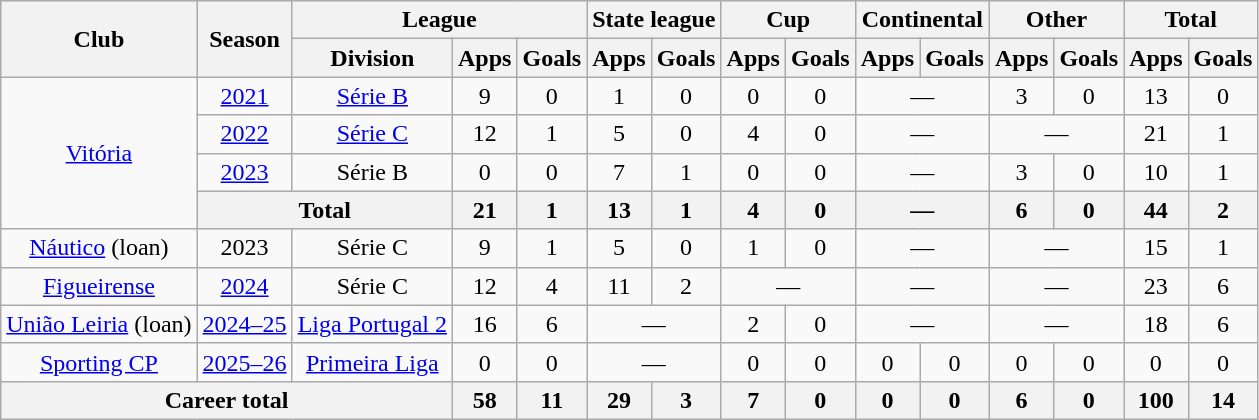<table class="wikitable" style="text-align: center;">
<tr>
<th rowspan="2">Club</th>
<th rowspan="2">Season</th>
<th colspan="3">League</th>
<th colspan="2">State league</th>
<th colspan="2">Cup</th>
<th colspan="2">Continental</th>
<th colspan="2">Other</th>
<th colspan="2">Total</th>
</tr>
<tr>
<th>Division</th>
<th>Apps</th>
<th>Goals</th>
<th>Apps</th>
<th>Goals</th>
<th>Apps</th>
<th>Goals</th>
<th>Apps</th>
<th>Goals</th>
<th>Apps</th>
<th>Goals</th>
<th>Apps</th>
<th>Goals</th>
</tr>
<tr>
<td rowspan="4" valign="center"><a href='#'>Vitória</a></td>
<td><a href='#'>2021</a></td>
<td><a href='#'>Série B</a></td>
<td>9</td>
<td>0</td>
<td>1</td>
<td>0</td>
<td>0</td>
<td>0</td>
<td colspan="2">—</td>
<td>3</td>
<td>0</td>
<td>13</td>
<td>0</td>
</tr>
<tr>
<td><a href='#'>2022</a></td>
<td><a href='#'>Série C</a></td>
<td>12</td>
<td>1</td>
<td>5</td>
<td>0</td>
<td>4</td>
<td>0</td>
<td colspan="2">—</td>
<td colspan="2">—</td>
<td>21</td>
<td>1</td>
</tr>
<tr>
<td><a href='#'>2023</a></td>
<td>Série B</td>
<td>0</td>
<td>0</td>
<td>7</td>
<td>1</td>
<td>0</td>
<td>0</td>
<td colspan="2">—</td>
<td>3</td>
<td>0</td>
<td>10</td>
<td>1</td>
</tr>
<tr>
<th colspan="2">Total</th>
<th>21</th>
<th>1</th>
<th>13</th>
<th>1</th>
<th>4</th>
<th>0</th>
<th colspan="2">—</th>
<th>6</th>
<th>0</th>
<th>44</th>
<th>2</th>
</tr>
<tr>
<td valign="center"><a href='#'>Náutico</a> (loan)</td>
<td>2023</td>
<td>Série C</td>
<td>9</td>
<td>1</td>
<td>5</td>
<td>0</td>
<td>1</td>
<td>0</td>
<td colspan="2">—</td>
<td colspan="2">—</td>
<td>15</td>
<td>1</td>
</tr>
<tr>
<td valign="center"><a href='#'>Figueirense</a></td>
<td><a href='#'>2024</a></td>
<td>Série C</td>
<td>12</td>
<td>4</td>
<td>11</td>
<td>2</td>
<td colspan="2">—</td>
<td colspan="2">—</td>
<td colspan="2">—</td>
<td>23</td>
<td>6</td>
</tr>
<tr>
<td valign="center"><a href='#'>União Leiria</a> (loan)</td>
<td><a href='#'>2024–25</a></td>
<td><a href='#'>Liga Portugal 2</a></td>
<td>16</td>
<td>6</td>
<td colspan="2">—</td>
<td>2</td>
<td>0</td>
<td colspan="2">—</td>
<td colspan="2">—</td>
<td>18</td>
<td>6</td>
</tr>
<tr>
<td valign="center"><a href='#'>Sporting CP</a></td>
<td><a href='#'>2025–26</a></td>
<td><a href='#'>Primeira Liga</a></td>
<td>0</td>
<td>0</td>
<td colspan="2">—</td>
<td>0</td>
<td>0</td>
<td>0</td>
<td>0</td>
<td>0</td>
<td>0</td>
<td>0</td>
<td>0</td>
</tr>
<tr>
<th colspan="3"><strong>Career total</strong></th>
<th>58</th>
<th>11</th>
<th>29</th>
<th>3</th>
<th>7</th>
<th>0</th>
<th>0</th>
<th>0</th>
<th>6</th>
<th>0</th>
<th>100</th>
<th>14</th>
</tr>
</table>
